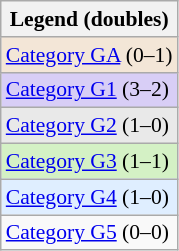<table class=wikitable style=font-size:90%>
<tr>
<th>Legend (doubles)</th>
</tr>
<tr style="background:#F3E6D7">
<td><a href='#'>Category GA</a> (0–1)</td>
</tr>
<tr style="background:#d8cef6">
<td><a href='#'>Category G1</a> (3–2)</td>
</tr>
<tr style="background:#e9e9e9">
<td><a href='#'>Category G2</a> (1–0)</td>
</tr>
<tr style="background:#D4F1C5">
<td><a href='#'>Category G3</a> (1–1)</td>
</tr>
<tr style="background:#dfeeff">
<td><a href='#'>Category G4</a> (1–0)</td>
</tr>
<tr>
<td><a href='#'>Category G5</a> (0–0)</td>
</tr>
</table>
